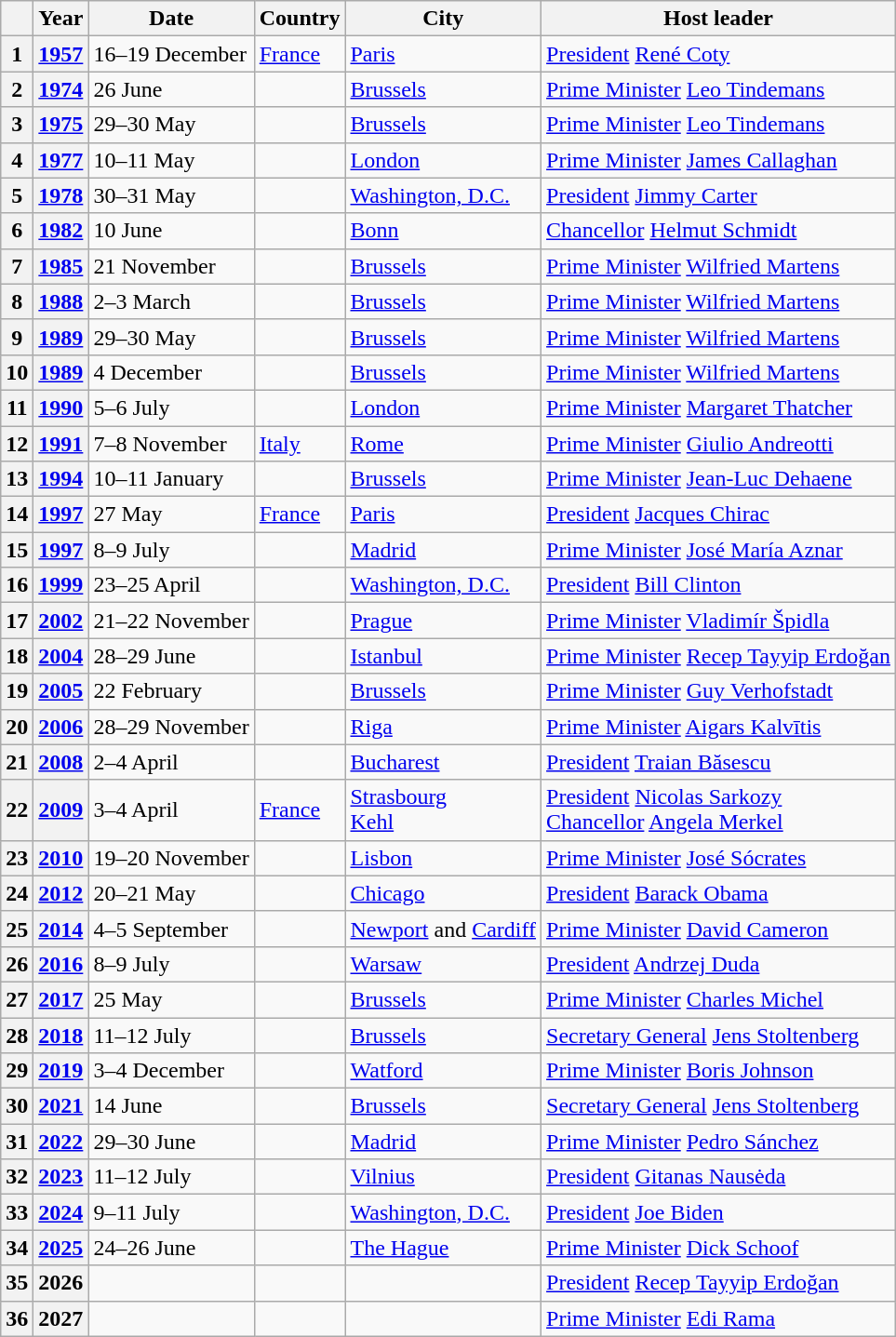<table class="wikitable sortable">
<tr>
<th></th>
<th>Year</th>
<th>Date</th>
<th>Country</th>
<th>City</th>
<th>Host leader</th>
</tr>
<tr>
<th>1</th>
<th scope="row"><a href='#'>1957</a></th>
<td>16–19 December</td>
<td> <a href='#'>France</a></td>
<td><a href='#'>Paris</a></td>
<td><a href='#'>President</a> <a href='#'>René Coty</a></td>
</tr>
<tr>
<th>2</th>
<th scope="row"><a href='#'>1974</a></th>
<td>26 June</td>
<td></td>
<td><a href='#'>Brussels</a></td>
<td><a href='#'>Prime Minister</a> <a href='#'>Leo Tindemans</a></td>
</tr>
<tr>
<th>3</th>
<th scope="row"><a href='#'>1975</a></th>
<td>29–30 May</td>
<td></td>
<td><a href='#'>Brussels</a></td>
<td><a href='#'>Prime Minister</a> <a href='#'>Leo Tindemans</a></td>
</tr>
<tr>
<th>4</th>
<th scope="row"><a href='#'>1977</a></th>
<td>10–11 May</td>
<td></td>
<td><a href='#'>London</a></td>
<td><a href='#'>Prime Minister</a> <a href='#'>James Callaghan</a></td>
</tr>
<tr>
<th>5</th>
<th scope="row"><a href='#'>1978</a></th>
<td>30–31 May</td>
<td></td>
<td><a href='#'>Washington, D.C.</a></td>
<td><a href='#'>President</a> <a href='#'>Jimmy Carter</a></td>
</tr>
<tr>
<th>6</th>
<th scope="row"><a href='#'>1982</a></th>
<td>10 June</td>
<td></td>
<td><a href='#'>Bonn</a></td>
<td><a href='#'>Chancellor</a> <a href='#'>Helmut Schmidt</a></td>
</tr>
<tr>
<th>7</th>
<th scope="row"><a href='#'>1985</a></th>
<td>21 November</td>
<td></td>
<td><a href='#'>Brussels</a></td>
<td><a href='#'>Prime Minister</a> <a href='#'>Wilfried Martens</a></td>
</tr>
<tr>
<th>8</th>
<th scope="row"><a href='#'>1988</a></th>
<td>2–3 March</td>
<td></td>
<td><a href='#'>Brussels</a></td>
<td><a href='#'>Prime Minister</a> <a href='#'>Wilfried Martens</a></td>
</tr>
<tr>
<th>9</th>
<th scope="row"><a href='#'>1989</a></th>
<td>29–30 May</td>
<td></td>
<td><a href='#'>Brussels</a></td>
<td><a href='#'>Prime Minister</a> <a href='#'>Wilfried Martens</a></td>
</tr>
<tr>
<th>10</th>
<th scope="row"><a href='#'>1989</a></th>
<td>4 December</td>
<td></td>
<td><a href='#'>Brussels</a></td>
<td><a href='#'>Prime Minister</a> <a href='#'>Wilfried Martens</a></td>
</tr>
<tr>
<th>11</th>
<th scope="row"><a href='#'>1990</a></th>
<td>5–6 July</td>
<td></td>
<td><a href='#'>London</a></td>
<td><a href='#'>Prime Minister</a> <a href='#'>Margaret Thatcher</a></td>
</tr>
<tr>
<th>12</th>
<th scope="row"><a href='#'>1991</a></th>
<td>7–8 November</td>
<td> <a href='#'>Italy</a></td>
<td><a href='#'>Rome</a></td>
<td><a href='#'>Prime Minister</a> <a href='#'>Giulio Andreotti</a></td>
</tr>
<tr>
<th>13</th>
<th scope="row"><a href='#'>1994</a></th>
<td>10–11 January</td>
<td></td>
<td><a href='#'>Brussels</a></td>
<td><a href='#'>Prime Minister</a> <a href='#'>Jean-Luc Dehaene</a></td>
</tr>
<tr>
<th>14</th>
<th scope="row"><a href='#'>1997</a></th>
<td>27 May</td>
<td> <a href='#'>France</a></td>
<td><a href='#'>Paris</a></td>
<td><a href='#'>President</a> <a href='#'>Jacques Chirac</a></td>
</tr>
<tr>
<th>15</th>
<th scope="row"><a href='#'>1997</a></th>
<td>8–9 July</td>
<td></td>
<td><a href='#'>Madrid</a></td>
<td><a href='#'>Prime Minister</a> <a href='#'>José María Aznar</a></td>
</tr>
<tr>
<th>16</th>
<th scope="row"><a href='#'>1999</a></th>
<td>23–25 April</td>
<td></td>
<td><a href='#'>Washington, D.C.</a></td>
<td><a href='#'>President</a> <a href='#'>Bill Clinton</a></td>
</tr>
<tr>
<th>17</th>
<th scope="row"><a href='#'>2002</a></th>
<td>21–22 November</td>
<td></td>
<td><a href='#'>Prague</a></td>
<td><a href='#'>Prime Minister</a> <a href='#'>Vladimír Špidla</a></td>
</tr>
<tr>
<th>18</th>
<th scope="row"><a href='#'>2004</a></th>
<td>28–29 June</td>
<td></td>
<td><a href='#'>Istanbul</a></td>
<td><a href='#'>Prime Minister</a> <a href='#'>Recep Tayyip Erdoğan</a></td>
</tr>
<tr>
<th>19</th>
<th scope="row"><a href='#'>2005</a></th>
<td>22 February</td>
<td></td>
<td><a href='#'>Brussels</a></td>
<td><a href='#'>Prime Minister</a> <a href='#'>Guy Verhofstadt</a></td>
</tr>
<tr>
<th>20</th>
<th scope="row"><a href='#'>2006</a></th>
<td>28–29 November</td>
<td></td>
<td><a href='#'>Riga</a></td>
<td><a href='#'>Prime Minister</a> <a href='#'>Aigars Kalvītis</a></td>
</tr>
<tr>
<th>21</th>
<th scope="row"><a href='#'>2008</a></th>
<td>2–4 April</td>
<td></td>
<td><a href='#'>Bucharest</a></td>
<td><a href='#'>President</a> <a href='#'>Traian Băsescu</a></td>
</tr>
<tr>
<th>22</th>
<th scope="row"><a href='#'>2009</a></th>
<td>3–4 April</td>
<td> <a href='#'>France</a><br></td>
<td><a href='#'>Strasbourg</a><br><a href='#'>Kehl</a></td>
<td><a href='#'>President</a> <a href='#'>Nicolas Sarkozy</a><br><a href='#'>Chancellor</a> <a href='#'>Angela Merkel</a></td>
</tr>
<tr>
<th>23</th>
<th scope="row"><a href='#'>2010</a></th>
<td>19–20 November</td>
<td></td>
<td><a href='#'>Lisbon</a></td>
<td><a href='#'>Prime Minister</a> <a href='#'>José Sócrates</a></td>
</tr>
<tr>
<th>24</th>
<th scope="row"><a href='#'>2012</a></th>
<td>20–21 May</td>
<td></td>
<td><a href='#'>Chicago</a></td>
<td><a href='#'>President</a> <a href='#'>Barack Obama</a></td>
</tr>
<tr>
<th>25</th>
<th scope="row"><a href='#'>2014</a></th>
<td>4–5 September</td>
<td></td>
<td><a href='#'>Newport</a> and <a href='#'>Cardiff</a></td>
<td><a href='#'>Prime Minister</a> <a href='#'>David Cameron</a></td>
</tr>
<tr>
<th>26</th>
<th scope="row"><a href='#'>2016</a></th>
<td>8–9 July</td>
<td></td>
<td><a href='#'>Warsaw</a></td>
<td><a href='#'>President</a> <a href='#'>Andrzej Duda</a></td>
</tr>
<tr>
<th>27</th>
<th scope="row"><a href='#'>2017</a></th>
<td>25 May</td>
<td></td>
<td><a href='#'>Brussels</a></td>
<td><a href='#'>Prime Minister</a> <a href='#'>Charles Michel</a></td>
</tr>
<tr>
<th>28</th>
<th scope="row"><a href='#'>2018</a></th>
<td>11–12 July</td>
<td></td>
<td><a href='#'>Brussels</a></td>
<td><a href='#'>Secretary General</a> <a href='#'>Jens Stoltenberg</a></td>
</tr>
<tr>
<th>29</th>
<th scope="row"><a href='#'>2019</a></th>
<td>3–4 December</td>
<td></td>
<td><a href='#'>Watford</a></td>
<td><a href='#'>Prime Minister</a> <a href='#'>Boris Johnson</a></td>
</tr>
<tr>
<th>30</th>
<th scope="row"><a href='#'>2021</a></th>
<td>14 June</td>
<td></td>
<td><a href='#'>Brussels</a></td>
<td><a href='#'>Secretary General</a> <a href='#'>Jens Stoltenberg</a></td>
</tr>
<tr>
<th>31</th>
<th scope="row"><a href='#'>2022</a></th>
<td>29–30 June</td>
<td></td>
<td><a href='#'>Madrid</a></td>
<td><a href='#'>Prime Minister</a> <a href='#'>Pedro Sánchez</a></td>
</tr>
<tr>
<th>32</th>
<th scope="row"><a href='#'>2023</a></th>
<td>11–12 July</td>
<td></td>
<td><a href='#'>Vilnius</a></td>
<td><a href='#'>President</a> <a href='#'>Gitanas Nausėda</a></td>
</tr>
<tr>
<th>33</th>
<th scope="row"><a href='#'>2024</a></th>
<td>9–11 July</td>
<td></td>
<td><a href='#'>Washington, D.C.</a></td>
<td><a href='#'>President</a> <a href='#'>Joe Biden</a></td>
</tr>
<tr>
<th>34</th>
<th scope="row"><a href='#'>2025</a></th>
<td>24–26 June</td>
<td></td>
<td><a href='#'>The Hague</a></td>
<td><a href='#'>Prime Minister</a> <a href='#'>Dick Schoof</a></td>
</tr>
<tr>
<th>35</th>
<th scope="row">2026</th>
<td></td>
<td></td>
<td></td>
<td><a href='#'>President</a> <a href='#'>Recep Tayyip Erdoğan</a></td>
</tr>
<tr>
<th>36</th>
<th scope="row">2027</th>
<td></td>
<td></td>
<td></td>
<td><a href='#'>Prime Minister</a> <a href='#'>Edi Rama</a></td>
</tr>
</table>
